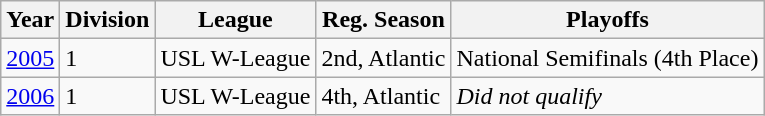<table class="wikitable">
<tr>
<th>Year</th>
<th>Division</th>
<th>League</th>
<th>Reg. Season</th>
<th>Playoffs</th>
</tr>
<tr>
<td><a href='#'>2005</a></td>
<td>1</td>
<td>USL W-League</td>
<td>2nd, Atlantic</td>
<td>National Semifinals (4th Place)</td>
</tr>
<tr>
<td><a href='#'>2006</a></td>
<td>1</td>
<td>USL W-League</td>
<td>4th, Atlantic</td>
<td><em>Did not qualify</em></td>
</tr>
</table>
